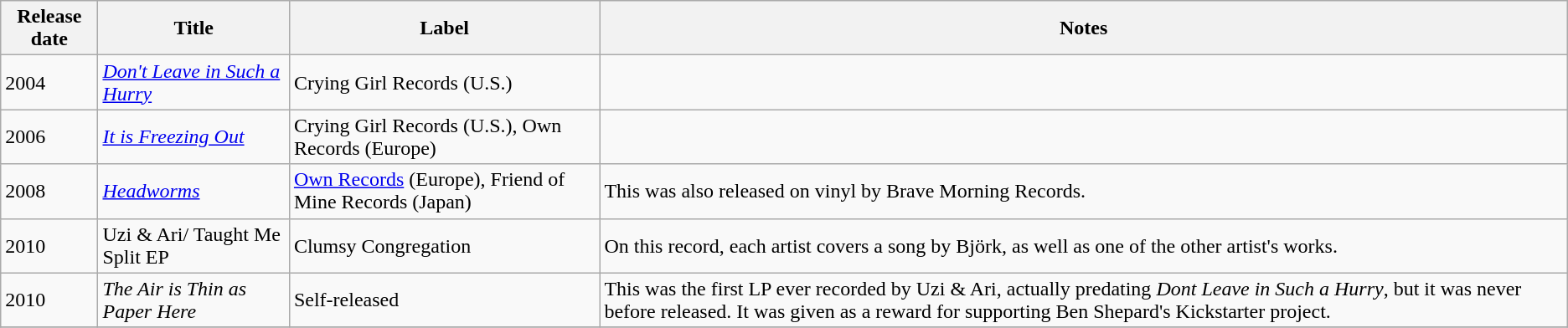<table class="wikitable">
<tr>
<th>Release date</th>
<th>Title</th>
<th>Label</th>
<th>Notes</th>
</tr>
<tr>
<td>2004</td>
<td><em><a href='#'>Don't Leave in Such a Hurry</a></em></td>
<td>Crying Girl Records (U.S.)</td>
<td></td>
</tr>
<tr>
<td>2006</td>
<td><em><a href='#'>It is Freezing Out</a></em></td>
<td>Crying Girl Records (U.S.), Own Records (Europe)</td>
<td></td>
</tr>
<tr>
<td>2008</td>
<td><em><a href='#'>Headworms</a></em></td>
<td><a href='#'>Own Records</a> (Europe), Friend of Mine Records (Japan)</td>
<td>This was also released on vinyl by Brave Morning Records.</td>
</tr>
<tr>
<td>2010</td>
<td>Uzi & Ari/ Taught Me Split EP</td>
<td>Clumsy Congregation</td>
<td>On this record, each artist covers a song by Björk, as well as one of the other artist's works.</td>
</tr>
<tr>
<td>2010</td>
<td><em>The Air is Thin as Paper Here</em></td>
<td>Self-released</td>
<td>This was the first LP ever recorded by Uzi & Ari, actually predating <em>Dont Leave in Such a Hurry</em>, but it was never before released. It was given as a reward for supporting Ben Shepard's Kickstarter project.</td>
</tr>
<tr>
</tr>
</table>
